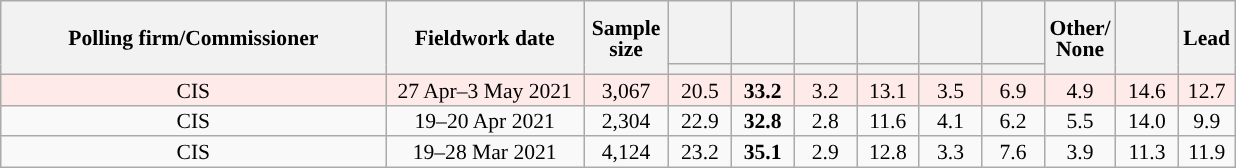<table class="wikitable collapsible collapsed" style="text-align:center; font-size:90%; line-height:14px;">
<tr style="height:42px;">
<th style="width:250px;" rowspan="2">Polling firm/Commissioner</th>
<th style="width:125px;" rowspan="2">Fieldwork date</th>
<th style="width:50px;" rowspan="2">Sample size</th>
<th style="width:35px;"></th>
<th style="width:35px;"></th>
<th style="width:35px;"></th>
<th style="width:35px;"></th>
<th style="width:35px;"></th>
<th style="width:35px;"></th>
<th style="width:35px;" rowspan="2">Other/<br>None</th>
<th style="width:35px;" rowspan="2"></th>
<th style="width:30px;" rowspan="2">Lead</th>
</tr>
<tr>
<th style="color:inherit;background:"></th>
<th style="color:inherit;background:"></th>
<th style="color:inherit;background:"></th>
<th style="color:inherit;background:"></th>
<th style="color:inherit;background:"></th>
<th style="color:inherit;background:"></th>
</tr>
<tr style="background:#FFEAEA;">
<td>CIS</td>
<td>27 Apr–3 May 2021</td>
<td>3,067</td>
<td>20.5</td>
<td><strong>33.2</strong></td>
<td>3.2</td>
<td>13.1</td>
<td>3.5</td>
<td>6.9</td>
<td>4.9</td>
<td>14.6</td>
<td style="background:">12.7</td>
</tr>
<tr>
<td>CIS</td>
<td>19–20 Apr 2021</td>
<td>2,304</td>
<td>22.9</td>
<td><strong>32.8</strong></td>
<td>2.8</td>
<td>11.6</td>
<td>4.1</td>
<td>6.2</td>
<td>5.5</td>
<td>14.0</td>
<td style="background:">9.9</td>
</tr>
<tr>
<td>CIS</td>
<td>19–28 Mar 2021</td>
<td>4,124</td>
<td>23.2</td>
<td><strong>35.1</strong></td>
<td>2.9</td>
<td>12.8</td>
<td>3.3</td>
<td>7.6</td>
<td>3.9</td>
<td>11.3</td>
<td style="background:">11.9</td>
</tr>
</table>
